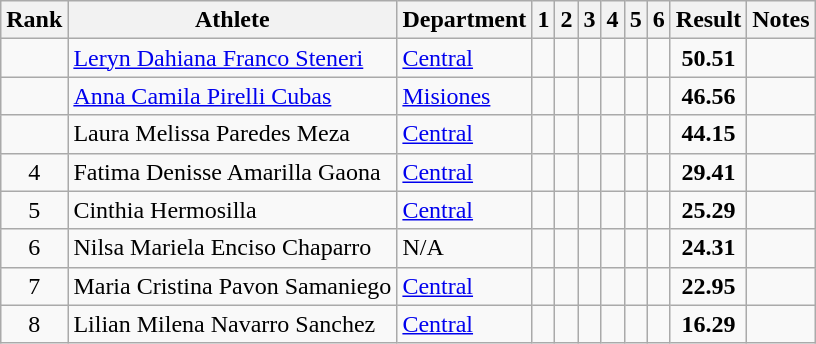<table class="sortable wikitable" style="text-align:center">
<tr>
<th>Rank</th>
<th>Athlete</th>
<th>Department</th>
<th>1</th>
<th>2</th>
<th>3</th>
<th>4</th>
<th>5</th>
<th>6</th>
<th>Result</th>
<th>Notes</th>
</tr>
<tr>
<td></td>
<td align="left"><a href='#'>Leryn Dahiana Franco Steneri</a></td>
<td align="left"><a href='#'>Central</a></td>
<td></td>
<td></td>
<td></td>
<td></td>
<td></td>
<td></td>
<td><strong>50.51</strong></td>
<td></td>
</tr>
<tr>
<td></td>
<td align="left"><a href='#'>Anna Camila Pirelli Cubas</a></td>
<td align="left"><a href='#'>Misiones</a></td>
<td></td>
<td></td>
<td></td>
<td></td>
<td></td>
<td></td>
<td><strong>46.56</strong></td>
<td></td>
</tr>
<tr>
<td></td>
<td align="left">Laura Melissa Paredes Meza</td>
<td align="left"><a href='#'>Central</a></td>
<td></td>
<td></td>
<td></td>
<td></td>
<td></td>
<td></td>
<td><strong>44.15</strong></td>
<td></td>
</tr>
<tr>
<td>4</td>
<td align="left">Fatima Denisse Amarilla Gaona</td>
<td align="left"><a href='#'>Central</a></td>
<td></td>
<td></td>
<td></td>
<td></td>
<td></td>
<td></td>
<td><strong>29.41</strong></td>
<td></td>
</tr>
<tr>
<td>5</td>
<td align="left">Cinthia Hermosilla</td>
<td align="left"><a href='#'>Central</a></td>
<td></td>
<td></td>
<td></td>
<td></td>
<td></td>
<td></td>
<td><strong>25.29</strong></td>
<td></td>
</tr>
<tr>
<td>6</td>
<td align="left">Nilsa Mariela Enciso Chaparro</td>
<td align="left">N/A</td>
<td></td>
<td></td>
<td></td>
<td></td>
<td></td>
<td></td>
<td><strong>24.31</strong></td>
<td></td>
</tr>
<tr>
<td>7</td>
<td align="left">Maria Cristina Pavon Samaniego</td>
<td align="left"><a href='#'>Central</a></td>
<td></td>
<td></td>
<td></td>
<td></td>
<td></td>
<td></td>
<td><strong>22.95</strong></td>
<td></td>
</tr>
<tr>
<td>8</td>
<td align="left">Lilian Milena Navarro Sanchez</td>
<td align="left"><a href='#'>Central</a></td>
<td></td>
<td></td>
<td></td>
<td></td>
<td></td>
<td></td>
<td><strong>16.29</strong></td>
<td></td>
</tr>
</table>
